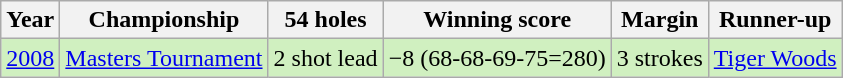<table class="wikitable">
<tr>
<th>Year</th>
<th>Championship</th>
<th>54 holes</th>
<th>Winning score</th>
<th>Margin</th>
<th>Runner-up</th>
</tr>
<tr style="background:#d0f0c0;">
<td><a href='#'>2008</a></td>
<td><a href='#'>Masters Tournament</a></td>
<td>2 shot lead</td>
<td>−8 (68-68-69-75=280)</td>
<td>3 strokes</td>
<td> <a href='#'>Tiger Woods</a></td>
</tr>
</table>
